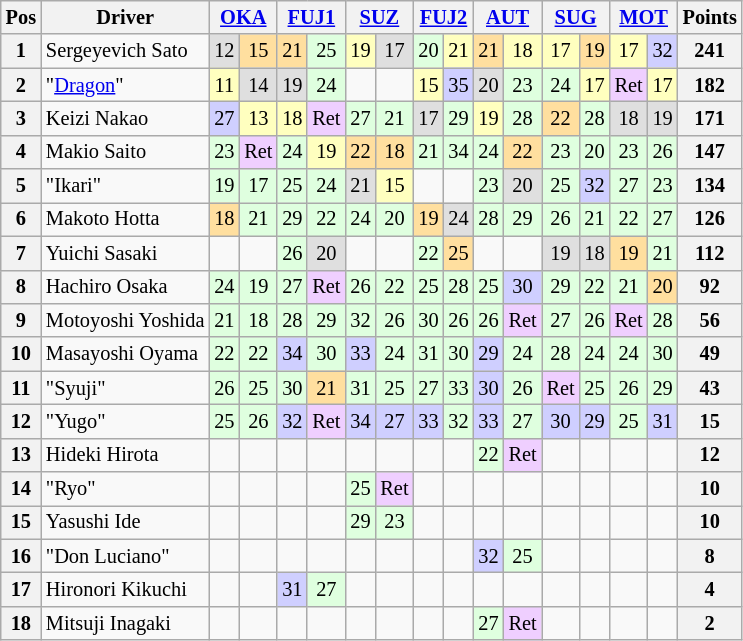<table class="wikitable" style="font-size:85%; text-align:center">
<tr style="background:#f9f9f9">
<th>Pos</th>
<th>Driver</th>
<th colspan=2><a href='#'>OKA</a></th>
<th colspan=2><a href='#'>FUJ1</a></th>
<th colspan=2><a href='#'>SUZ</a></th>
<th colspan=2><a href='#'>FUJ2</a></th>
<th colspan=2><a href='#'>AUT</a></th>
<th colspan=2><a href='#'>SUG</a></th>
<th colspan=2><a href='#'>MOT</a></th>
<th>Points</th>
</tr>
<tr>
<th>1</th>
<td style="text-align:left"> Sergeyevich Sato</td>
<td style="background:#dfdfdf">12</td>
<td style="background:#ffdf9f">15</td>
<td style="background:#ffdf9f">21</td>
<td style="background:#dfffdf">25</td>
<td style="background:#ffffbf">19</td>
<td style="background:#dfdfdf">17</td>
<td style="background:#dfffdf">20</td>
<td style="background:#ffffbf">21</td>
<td style="background:#ffdf9f">21</td>
<td style="background:#ffffbf">18</td>
<td style="background:#ffffbf">17</td>
<td style="background:#ffdf9f">19</td>
<td style="background:#ffffbf">17</td>
<td style="background:#cfcfff">32</td>
<th>241</th>
</tr>
<tr>
<th>2</th>
<td style="text-align:left"> "<a href='#'>Dragon</a>"</td>
<td style="background:#ffffbf">11</td>
<td style="background:#dfdfdf">14</td>
<td style="background:#dfdfdf">19</td>
<td style="background:#dfffdf">24</td>
<td></td>
<td></td>
<td style="background:#ffffbf">15</td>
<td style="background:#cfcfff">35</td>
<td style="background:#dfdfdf">20</td>
<td style="background:#dfffdf">23</td>
<td style="background:#dfffdf">24</td>
<td style="background:#ffffbf">17</td>
<td style="background:#efcfff">Ret</td>
<td style="background:#ffffbf">17</td>
<th>182</th>
</tr>
<tr>
<th>3</th>
<td style="text-align:left"> Keizi Nakao</td>
<td style="background:#cfcfff">27</td>
<td style="background:#ffffbf">13</td>
<td style="background:#ffffbf">18</td>
<td style="background:#efcfff">Ret</td>
<td style="background:#dfffdf">27</td>
<td style="background:#dfffdf">21</td>
<td style="background:#dfdfdf">17</td>
<td style="background:#dfffdf">29</td>
<td style="background:#ffffbf">19</td>
<td style="background:#dfffdf">28</td>
<td style="background:#ffdf9f">22</td>
<td style="background:#dfffdf">28</td>
<td style="background:#dfdfdf">18</td>
<td style="background:#dfdfdf">19</td>
<th>171</th>
</tr>
<tr>
<th>4</th>
<td style="text-align:left"> Makio Saito</td>
<td style="background:#dfffdf">23</td>
<td style="background:#efcfff">Ret</td>
<td style="background:#dfffdf">24</td>
<td style="background:#ffffbf">19</td>
<td style="background:#ffdf9f">22</td>
<td style="background:#ffdf9f">18</td>
<td style="background:#dfffdf">21</td>
<td style="background:#dfffdf">34</td>
<td style="background:#dfffdf">24</td>
<td style="background:#ffdf9f">22</td>
<td style="background:#dfffdf">23</td>
<td style="background:#dfffdf">20</td>
<td style="background:#dfffdf">23</td>
<td style="background:#dfffdf">26</td>
<th>147</th>
</tr>
<tr>
<th>5</th>
<td style="text-align:left"> "Ikari"</td>
<td style="background:#dfffdf">19</td>
<td style="background:#dfffdf">17</td>
<td style="background:#dfffdf">25</td>
<td style="background:#dfffdf">24</td>
<td style="background:#dfdfdf">21</td>
<td style="background:#ffffbf">15</td>
<td></td>
<td></td>
<td style="background:#dfffdf">23</td>
<td style="background:#dfdfdf">20</td>
<td style="background:#dfffdf">25</td>
<td style="background:#cfcfff">32</td>
<td style="background:#dfffdf">27</td>
<td style="background:#dfffdf">23</td>
<th>134</th>
</tr>
<tr>
<th>6</th>
<td style="text-align:left"> Makoto Hotta</td>
<td style="background:#ffdf9f">18</td>
<td style="background:#dfffdf">21</td>
<td style="background:#dfffdf">29</td>
<td style="background:#dfffdf">22</td>
<td style="background:#dfffdf">24</td>
<td style="background:#dfffdf">20</td>
<td style="background:#ffdf9f">19</td>
<td style="background:#dfdfdf">24</td>
<td style="background:#dfffdf">28</td>
<td style="background:#dfffdf">29</td>
<td style="background:#dfffdf">26</td>
<td style="background:#dfffdf">21</td>
<td style="background:#dfffdf">22</td>
<td style="background:#dfffdf">27</td>
<th>126</th>
</tr>
<tr>
<th>7</th>
<td style="text-align:left"> Yuichi Sasaki</td>
<td></td>
<td></td>
<td style="background:#dfffdf">26</td>
<td style="background:#dfdfdf">20</td>
<td></td>
<td></td>
<td style="background:#dfffdf">22</td>
<td style="background:#ffdf9f">25</td>
<td></td>
<td></td>
<td style="background:#dfdfdf">19</td>
<td style="background:#dfdfdf">18</td>
<td style="background:#ffdf9f">19</td>
<td style="background:#dfffdf">21</td>
<th>112</th>
</tr>
<tr>
<th>8</th>
<td style="text-align:left"> Hachiro Osaka</td>
<td style="background:#dfffdf">24</td>
<td style="background:#dfffdf">19</td>
<td style="background:#dfffdf">27</td>
<td style="background:#efcfff">Ret</td>
<td style="background:#dfffdf">26</td>
<td style="background:#dfffdf">22</td>
<td style="background:#dfffdf">25</td>
<td style="background:#dfffdf">28</td>
<td style="background:#dfffdf">25</td>
<td style="background:#cfcfff">30</td>
<td style="background:#dfffdf">29</td>
<td style="background:#dfffdf">22</td>
<td style="background:#dfffdf">21</td>
<td style="background:#ffdf9f">20</td>
<th>92</th>
</tr>
<tr>
<th>9</th>
<td style="text-align:left"> Motoyoshi Yoshida</td>
<td style="background:#dfffdf">21</td>
<td style="background:#dfffdf">18</td>
<td style="background:#dfffdf">28</td>
<td style="background:#dfffdf">29</td>
<td style="background:#dfffdf">32</td>
<td style="background:#dfffdf">26</td>
<td style="background:#dfffdf">30</td>
<td style="background:#dfffdf">26</td>
<td style="background:#dfffdf">26</td>
<td style="background:#efcfff">Ret</td>
<td style="background:#dfffdf">27</td>
<td style="background:#dfffdf">26</td>
<td style="background:#efcfff">Ret</td>
<td style="background:#dfffdf">28</td>
<th>56</th>
</tr>
<tr>
<th>10</th>
<td style="text-align:left"> Masayoshi Oyama</td>
<td style="background:#dfffdf">22</td>
<td style="background:#dfffdf">22</td>
<td style="background:#cfcfff">34</td>
<td style="background:#dfffdf">30</td>
<td style="background:#cfcfff">33</td>
<td style="background:#dfffdf">24</td>
<td style="background:#dfffdf">31</td>
<td style="background:#dfffdf">30</td>
<td style="background:#cfcfff">29</td>
<td style="background:#dfffdf">24</td>
<td style="background:#dfffdf">28</td>
<td style="background:#dfffdf">24</td>
<td style="background:#dfffdf">24</td>
<td style="background:#dfffdf">30</td>
<th>49</th>
</tr>
<tr>
<th>11</th>
<td style="text-align:left"> "Syuji"</td>
<td style="background:#dfffdf">26</td>
<td style="background:#dfffdf">25</td>
<td style="background:#dfffdf">30</td>
<td style="background:#ffdf9f">21</td>
<td style="background:#dfffdf">31</td>
<td style="background:#dfffdf">25</td>
<td style="background:#dfffdf">27</td>
<td style="background:#dfffdf">33</td>
<td style="background:#cfcfff">30</td>
<td style="background:#dfffdf">26</td>
<td style="background:#efcfff">Ret</td>
<td style="background:#dfffdf">25</td>
<td style="background:#dfffdf">26</td>
<td style="background:#dfffdf">29</td>
<th>43</th>
</tr>
<tr>
<th>12</th>
<td style="text-align:left"> "Yugo"</td>
<td style="background:#dfffdf">25</td>
<td style="background:#dfffdf">26</td>
<td style="background:#cfcfff">32</td>
<td style="background:#efcfff">Ret</td>
<td style="background:#cfcfff">34</td>
<td style="background:#cfcfff">27</td>
<td style="background:#cfcfff">33</td>
<td style="background:#dfffdf">32</td>
<td style="background:#cfcfff">33</td>
<td style="background:#dfffdf">27</td>
<td style="background:#cfcfff">30</td>
<td style="background:#cfcfff">29</td>
<td style="background:#dfffdf">25</td>
<td style="background:#cfcfff">31</td>
<th>15</th>
</tr>
<tr>
<th>13</th>
<td style="text-align:left"> Hideki Hirota</td>
<td></td>
<td></td>
<td></td>
<td></td>
<td></td>
<td></td>
<td></td>
<td></td>
<td style="background:#dfffdf">22</td>
<td style="background:#efcfff">Ret</td>
<td></td>
<td></td>
<td></td>
<td></td>
<th>12</th>
</tr>
<tr>
<th>14</th>
<td style="text-align:left"> "Ryo"</td>
<td></td>
<td></td>
<td></td>
<td></td>
<td style="background:#dfffdf">25</td>
<td style="background:#efcfff">Ret</td>
<td></td>
<td></td>
<td></td>
<td></td>
<td></td>
<td></td>
<td></td>
<td></td>
<th>10</th>
</tr>
<tr>
<th>15</th>
<td style="text-align:left"> Yasushi Ide</td>
<td></td>
<td></td>
<td></td>
<td></td>
<td style="background:#dfffdf">29</td>
<td style="background:#dfffdf">23</td>
<td></td>
<td></td>
<td></td>
<td></td>
<td></td>
<td></td>
<td></td>
<td></td>
<th>10</th>
</tr>
<tr>
<th>16</th>
<td style="text-align:left"> "Don Luciano"</td>
<td></td>
<td></td>
<td></td>
<td></td>
<td></td>
<td></td>
<td></td>
<td></td>
<td style="background:#cfcfff">32</td>
<td style="background:#dfffdf">25</td>
<td></td>
<td></td>
<td></td>
<td></td>
<th>8</th>
</tr>
<tr>
<th>17</th>
<td style="text-align:left"> Hironori Kikuchi</td>
<td></td>
<td></td>
<td style="background:#cfcfff">31</td>
<td style="background:#dfffdf">27</td>
<td></td>
<td></td>
<td></td>
<td></td>
<td></td>
<td></td>
<td></td>
<td></td>
<td></td>
<td></td>
<th>4</th>
</tr>
<tr>
<th>18</th>
<td style="text-align:left"> Mitsuji Inagaki</td>
<td></td>
<td></td>
<td></td>
<td></td>
<td></td>
<td></td>
<td></td>
<td></td>
<td style="background:#dfffdf">27</td>
<td style="background:#efcfff">Ret</td>
<td></td>
<td></td>
<td></td>
<td></td>
<th>2</th>
</tr>
</table>
